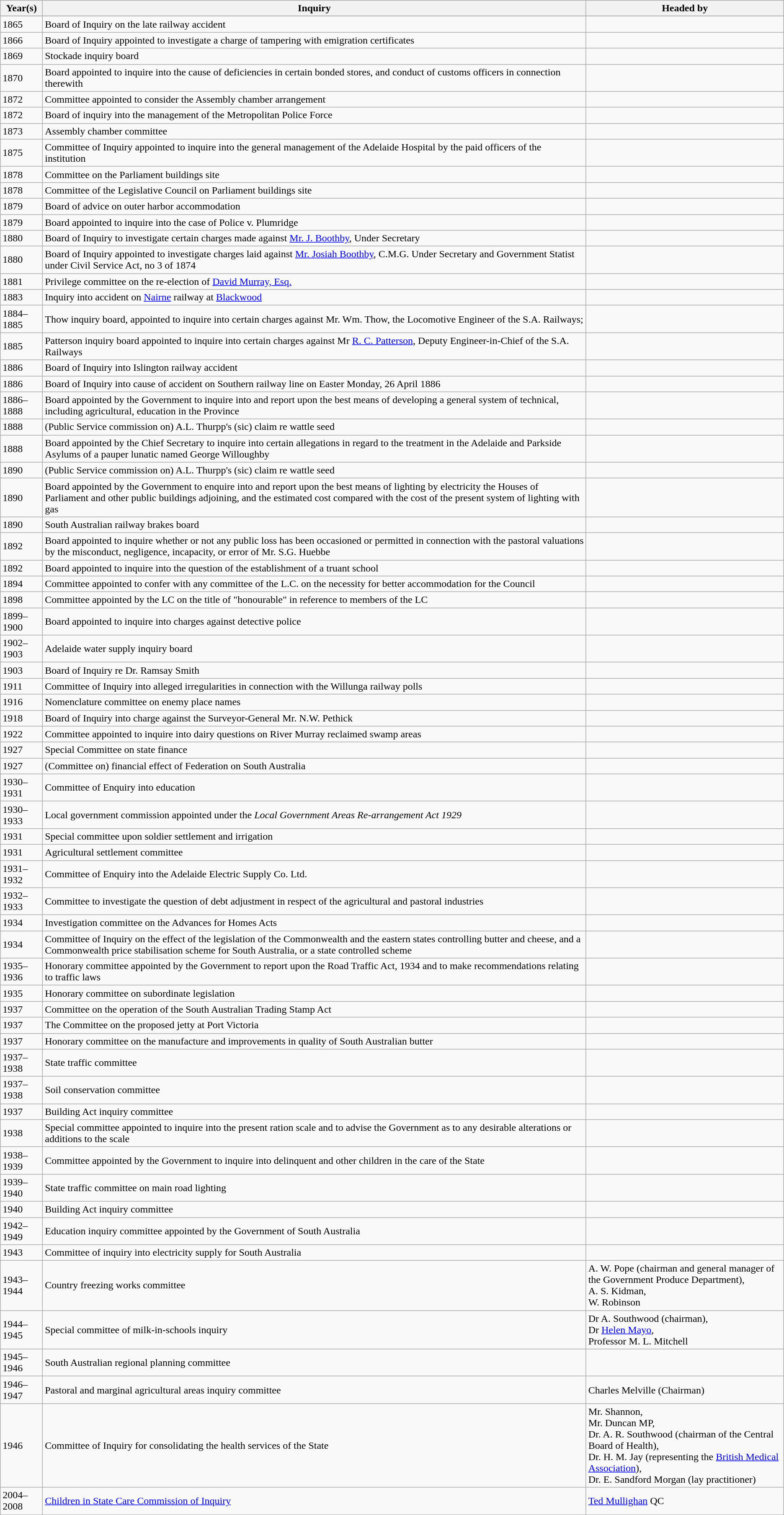<table class="wikitable">
<tr>
<th>Year(s)</th>
<th>Inquiry</th>
<th>Headed by</th>
</tr>
<tr>
</tr>
<tr>
<td>1865</td>
<td>Board of Inquiry on the late railway accident</td>
<td></td>
</tr>
<tr>
<td>1866</td>
<td>Board of Inquiry appointed to investigate a charge of tampering with emigration certificates</td>
<td></td>
</tr>
<tr>
<td>1869</td>
<td>Stockade inquiry board</td>
<td></td>
</tr>
<tr>
<td>1870</td>
<td>Board appointed to inquire into the cause of deficiencies in certain bonded stores, and conduct of customs officers in connection therewith</td>
<td></td>
</tr>
<tr>
<td>1872</td>
<td>Committee appointed to consider the Assembly chamber arrangement</td>
<td></td>
</tr>
<tr>
<td>1872</td>
<td>Board of inquiry into the management of the Metropolitan Police Force</td>
<td></td>
</tr>
<tr>
<td>1873</td>
<td>Assembly chamber committee</td>
<td></td>
</tr>
<tr>
<td>1875</td>
<td>Committee of Inquiry appointed to inquire into the general management of the Adelaide Hospital by the paid officers of the institution</td>
<td></td>
</tr>
<tr>
<td>1878</td>
<td>Committee on the Parliament buildings site</td>
<td></td>
</tr>
<tr>
<td>1878</td>
<td>Committee of the Legislative Council on Parliament buildings site</td>
<td></td>
</tr>
<tr>
<td>1879</td>
<td>Board of advice on outer harbor accommodation</td>
<td></td>
</tr>
<tr>
<td>1879</td>
<td>Board appointed to inquire into the case of Police v. Plumridge</td>
<td></td>
</tr>
<tr>
<td>1880</td>
<td>Board of Inquiry to investigate certain charges made against <a href='#'>Mr. J. Boothby</a>, Under Secretary</td>
<td></td>
</tr>
<tr>
<td>1880</td>
<td>Board of Inquiry appointed to investigate charges laid against <a href='#'>Mr. Josiah Boothby</a>, C.M.G. Under Secretary and Government Statist under Civil Service Act, no 3 of 1874</td>
<td></td>
</tr>
<tr>
<td>1881</td>
<td>Privilege committee on the re-election of <a href='#'>David Murray, Esq.</a></td>
<td></td>
</tr>
<tr>
<td>1883</td>
<td>Inquiry into accident on <a href='#'>Nairne</a> railway at <a href='#'>Blackwood</a></td>
<td></td>
</tr>
<tr>
<td>1884–1885</td>
<td>Thow inquiry board, appointed to inquire into certain charges against Mr. Wm. Thow, the Locomotive Engineer of the S.A. Railways;</td>
<td></td>
</tr>
<tr>
<td>1885</td>
<td>Patterson inquiry board appointed to inquire into certain charges against Mr <a href='#'>R. C. Patterson</a>, Deputy Engineer-in-Chief of the S.A. Railways</td>
<td></td>
</tr>
<tr>
<td>1886</td>
<td>Board of Inquiry into Islington railway accident</td>
<td></td>
</tr>
<tr>
<td>1886</td>
<td>Board of Inquiry into cause of accident on Southern railway line on Easter Monday, 26 April 1886</td>
<td></td>
</tr>
<tr>
<td>1886–1888</td>
<td>Board appointed by the Government to inquire into and report upon the best means of developing a general system of technical, including agricultural, education in the Province</td>
<td></td>
</tr>
<tr>
<td>1888</td>
<td>(Public Service commission on) A.L. Thurpp's (sic) claim re wattle seed</td>
<td></td>
</tr>
<tr>
<td>1888</td>
<td>Board appointed by the Chief Secretary to inquire into certain allegations in regard to the treatment in the Adelaide and Parkside Asylums of a pauper lunatic named George Willoughby</td>
<td></td>
</tr>
<tr>
<td>1890</td>
<td>(Public Service commission on) A.L. Thurpp's (sic) claim re wattle seed</td>
<td></td>
</tr>
<tr>
<td>1890</td>
<td>Board appointed by the Government to enquire into and report upon the best means of lighting by electricity the Houses of Parliament and other public buildings adjoining, and the estimated cost compared with the cost of the present system of lighting with gas</td>
<td></td>
</tr>
<tr>
<td>1890</td>
<td>South Australian railway brakes board</td>
<td></td>
</tr>
<tr>
<td>1892</td>
<td>Board appointed to inquire whether or not any public loss has been occasioned or permitted in connection with the pastoral valuations by the misconduct, negligence, incapacity, or error of Mr. S.G. Huebbe</td>
<td></td>
</tr>
<tr>
<td>1892</td>
<td>Board appointed to inquire into the question of the establishment of a truant school</td>
<td></td>
</tr>
<tr>
<td>1894</td>
<td>Committee appointed to confer with any committee of the L.C. on the necessity for better accommodation for the Council</td>
<td></td>
</tr>
<tr>
<td>1898</td>
<td>Committee appointed by the LC on the title of "honourable" in reference to members of the LC</td>
<td></td>
</tr>
<tr>
<td>1899–1900</td>
<td>Board appointed to inquire into charges against detective police</td>
<td></td>
</tr>
<tr>
<td>1902–1903</td>
<td>Adelaide water supply inquiry board</td>
<td></td>
</tr>
<tr>
<td>1903</td>
<td>Board of Inquiry re Dr. Ramsay Smith</td>
<td></td>
</tr>
<tr>
<td>1911</td>
<td>Committee of Inquiry into alleged irregularities in connection with the Willunga railway polls</td>
<td></td>
</tr>
<tr>
<td>1916</td>
<td>Nomenclature committee on enemy place names</td>
<td></td>
</tr>
<tr>
<td>1918</td>
<td>Board of Inquiry into charge against the Surveyor-General Mr. N.W. Pethick</td>
<td></td>
</tr>
<tr>
<td>1922</td>
<td>Committee appointed to inquire into dairy questions on River Murray reclaimed swamp areas</td>
<td></td>
</tr>
<tr>
<td>1927</td>
<td>Special Committee on state finance</td>
<td></td>
</tr>
<tr>
<td>1927</td>
<td>(Committee on) financial effect of Federation on South Australia</td>
<td></td>
</tr>
<tr>
<td>1930–1931</td>
<td>Committee of Enquiry into education</td>
<td></td>
</tr>
<tr>
<td>1930–1933</td>
<td>Local government commission appointed under the <em>Local Government Areas Re-arrangement Act 1929</em></td>
<td></td>
</tr>
<tr>
<td>1931</td>
<td>Special committee upon soldier settlement and irrigation</td>
<td></td>
</tr>
<tr>
<td>1931</td>
<td>Agricultural settlement committee</td>
<td></td>
</tr>
<tr>
<td>1931–1932</td>
<td>Committee of Enquiry into the Adelaide Electric Supply Co. Ltd.</td>
<td></td>
</tr>
<tr>
<td>1932–1933</td>
<td>Committee to investigate the question of debt adjustment in respect of the agricultural and pastoral industries</td>
<td></td>
</tr>
<tr>
<td>1934</td>
<td>Investigation committee on the Advances for Homes Acts</td>
<td></td>
</tr>
<tr>
<td>1934</td>
<td>Committee of Inquiry on the effect of the legislation of the Commonwealth and the eastern states controlling butter and cheese, and a Commonwealth price stabilisation scheme for South Australia, or a state controlled scheme</td>
<td></td>
</tr>
<tr>
<td>1935–1936</td>
<td>Honorary committee appointed by the Government to report upon the Road Traffic Act, 1934 and to make recommendations relating to traffic laws</td>
<td></td>
</tr>
<tr>
<td>1935</td>
<td>Honorary committee on subordinate legislation</td>
<td></td>
</tr>
<tr>
<td>1937</td>
<td>Committee on the operation of the South Australian Trading Stamp Act</td>
<td></td>
</tr>
<tr>
<td>1937</td>
<td>The Committee on the proposed jetty at Port Victoria</td>
<td></td>
</tr>
<tr>
<td>1937</td>
<td>Honorary committee on the manufacture and improvements in quality of South Australian butter</td>
<td></td>
</tr>
<tr>
<td>1937–1938</td>
<td>State traffic committee</td>
<td></td>
</tr>
<tr>
<td>1937–1938</td>
<td>Soil conservation committee</td>
<td></td>
</tr>
<tr>
<td>1937</td>
<td>Building Act inquiry committee</td>
<td></td>
</tr>
<tr>
<td>1938</td>
<td>Special committee appointed to inquire into the present ration scale and to advise the Government as to any desirable alterations or additions to the scale</td>
<td></td>
</tr>
<tr>
<td>1938–1939</td>
<td>Committee appointed by the Government to inquire into delinquent and other children in the care of the State</td>
<td></td>
</tr>
<tr>
<td>1939–1940</td>
<td>State traffic committee on main road lighting</td>
<td></td>
</tr>
<tr>
<td>1940</td>
<td>Building Act inquiry committee</td>
<td></td>
</tr>
<tr>
<td>1942–1949</td>
<td>Education inquiry committee appointed by the Government of South Australia</td>
<td></td>
</tr>
<tr>
<td>1943</td>
<td>Committee of inquiry into electricity supply for South Australia</td>
<td></td>
</tr>
<tr>
<td>1943–1944</td>
<td>Country freezing works committee</td>
<td>A. W. Pope (chairman and general manager of the Government Produce Department),<br>A. S. Kidman,<br>W. Robinson</td>
</tr>
<tr>
<td>1944–1945</td>
<td>Special committee of milk-in-schools inquiry</td>
<td>Dr A. Southwood (chairman),<br>Dr <a href='#'>Helen Mayo</a>,<br>Professor M. L. Mitchell</td>
</tr>
<tr>
<td>1945–1946</td>
<td>South Australian regional planning committee</td>
<td></td>
</tr>
<tr>
<td>1946–1947</td>
<td>Pastoral and marginal agricultural areas inquiry committee</td>
<td>Charles Melville (Chairman)</td>
</tr>
<tr>
<td>1946</td>
<td>Committee of Inquiry for consolidating the health services of the State</td>
<td>Mr. Shannon,<br>Mr. Duncan MP,<br>Dr. A. R. Southwood (chairman of the Central Board of Health),<br>Dr. H. M. Jay (representing the <a href='#'>British Medical Association</a>),<br>Dr. E. Sandford Morgan (lay practitioner)</td>
</tr>
<tr>
<td>2004–2008</td>
<td><a href='#'>Children in State Care Commission of Inquiry</a></td>
<td><a href='#'>Ted Mullighan</a> QC</td>
</tr>
</table>
